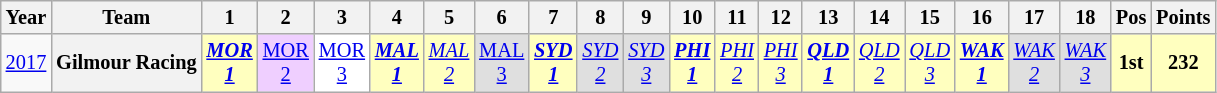<table class="wikitable" style="text-align:center; font-size:85%">
<tr>
<th>Year</th>
<th>Team</th>
<th>1</th>
<th>2</th>
<th>3</th>
<th>4</th>
<th>5</th>
<th>6</th>
<th>7</th>
<th>8</th>
<th>9</th>
<th>10</th>
<th>11</th>
<th>12</th>
<th>13</th>
<th>14</th>
<th>15</th>
<th>16</th>
<th>17</th>
<th>18</th>
<th>Pos</th>
<th>Points</th>
</tr>
<tr>
<td><a href='#'>2017</a></td>
<th nowrap>Gilmour Racing</th>
<td style="background:#FFFFBF;"><strong><em><a href='#'>MOR<br>1</a></em></strong><br></td>
<td style="background:#EFCFFF;"><a href='#'>MOR<br>2</a><br></td>
<td style="background:#FFFFFF;"><a href='#'>MOR<br>3</a><br></td>
<td style="background:#FFFFBF;"><strong><em><a href='#'>MAL<br>1</a></em></strong><br></td>
<td style="background:#FFFFBF;"><em><a href='#'>MAL<br>2</a></em><br></td>
<td style="background:#DFDFDF;"><a href='#'>MAL<br>3</a><br></td>
<td style="background:#FFFFBF;"><strong><em><a href='#'>SYD<br>1</a></em></strong><br></td>
<td style="background:#DFDFDF;"><em><a href='#'>SYD<br>2</a></em><br></td>
<td style="background:#DFDFDF;"><em><a href='#'>SYD<br>3</a></em><br></td>
<td style="background:#FFFFBF;"><strong><em><a href='#'>PHI<br>1</a></em></strong><br></td>
<td style="background:#FFFFBF;"><em><a href='#'>PHI<br>2</a></em><br></td>
<td style="background:#FFFFBF;"><em><a href='#'>PHI<br>3</a></em><br></td>
<td style="background:#FFFFBF;"><strong><em><a href='#'>QLD<br>1</a></em></strong><br></td>
<td style="background:#FFFFBF;"><em><a href='#'>QLD<br>2</a></em><br></td>
<td style="background:#FFFFBF;"><em><a href='#'>QLD<br>3</a></em><br></td>
<td style="background:#FFFFBF;"><strong><em><a href='#'>WAK<br>1</a></em></strong><br></td>
<td style="background:#DFDFDF;"><em><a href='#'>WAK<br>2</a></em><br></td>
<td style="background:#DFDFDF;"><em><a href='#'>WAK<br>3</a></em><br></td>
<th style="background:#FFFFBF;">1st</th>
<th style="background:#FFFFBF;">232</th>
</tr>
</table>
